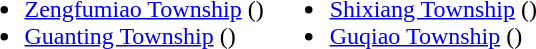<table>
<tr>
<td valign="top"><br><ul><li><a href='#'>Zengfumiao Township</a> ()</li><li><a href='#'>Guanting Township</a> ()</li></ul></td>
<td valign="top"><br><ul><li><a href='#'>Shixiang Township</a> ()</li><li><a href='#'>Guqiao Township</a> ()</li></ul></td>
</tr>
</table>
